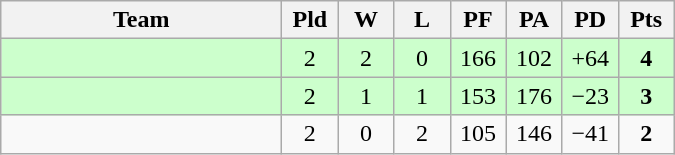<table class=wikitable style="text-align:center">
<tr>
<th width=180>Team</th>
<th width=30>Pld</th>
<th width=30>W</th>
<th width=30>L</th>
<th width=30>PF</th>
<th width=30>PA</th>
<th width=30>PD</th>
<th width=30>Pts</th>
</tr>
<tr bgcolor="#ccffcc">
<td align="left"></td>
<td>2</td>
<td>2</td>
<td>0</td>
<td>166</td>
<td>102</td>
<td>+64</td>
<td><strong>4</strong></td>
</tr>
<tr bgcolor="#ccffcc">
<td align="left"></td>
<td>2</td>
<td>1</td>
<td>1</td>
<td>153</td>
<td>176</td>
<td>−23</td>
<td><strong>3</strong></td>
</tr>
<tr>
<td align="left"></td>
<td>2</td>
<td>0</td>
<td>2</td>
<td>105</td>
<td>146</td>
<td>−41</td>
<td><strong>2</strong></td>
</tr>
</table>
